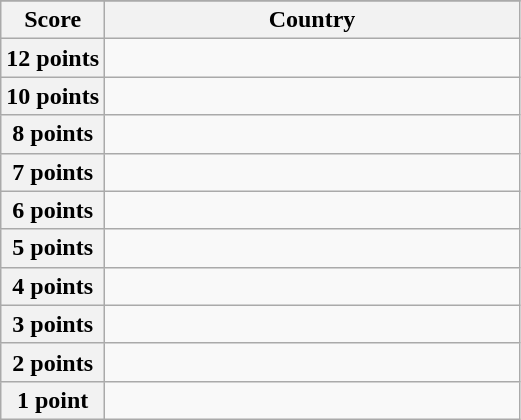<table class="wikitable">
<tr>
</tr>
<tr>
<th scope="col" width="20%">Score</th>
<th scope="col">Country</th>
</tr>
<tr>
<th scope="row">12 points</th>
<td></td>
</tr>
<tr>
<th scope="row">10 points</th>
<td></td>
</tr>
<tr>
<th scope="row">8 points</th>
<td></td>
</tr>
<tr>
<th scope="row">7 points</th>
<td></td>
</tr>
<tr>
<th scope="row">6 points</th>
<td></td>
</tr>
<tr>
<th scope="row">5 points</th>
<td></td>
</tr>
<tr>
<th scope="row">4 points</th>
<td></td>
</tr>
<tr>
<th scope="row">3 points</th>
<td></td>
</tr>
<tr>
<th scope="row">2 points</th>
<td></td>
</tr>
<tr>
<th scope="row">1 point</th>
<td></td>
</tr>
</table>
